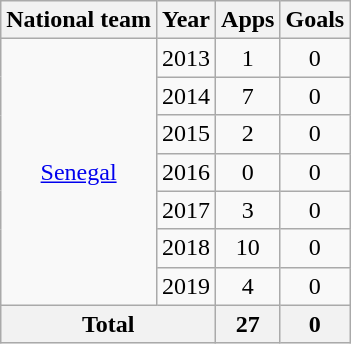<table class="wikitable" style="text-align:center">
<tr>
<th>National team</th>
<th>Year</th>
<th>Apps</th>
<th>Goals</th>
</tr>
<tr>
<td rowspan="7"><a href='#'>Senegal</a></td>
<td>2013</td>
<td>1</td>
<td>0</td>
</tr>
<tr>
<td>2014</td>
<td>7</td>
<td>0</td>
</tr>
<tr>
<td>2015</td>
<td>2</td>
<td>0</td>
</tr>
<tr>
<td>2016</td>
<td>0</td>
<td>0</td>
</tr>
<tr>
<td>2017</td>
<td>3</td>
<td>0</td>
</tr>
<tr>
<td>2018</td>
<td>10</td>
<td>0</td>
</tr>
<tr>
<td>2019</td>
<td>4</td>
<td>0</td>
</tr>
<tr>
<th colspan="2">Total</th>
<th>27</th>
<th>0</th>
</tr>
</table>
